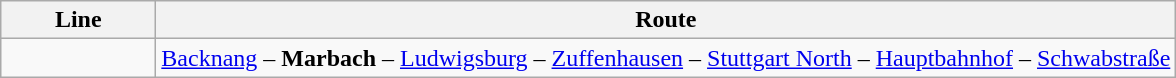<table class="wikitable">
<tr>
<th style="width:6em">Line</th>
<th>Route</th>
</tr>
<tr>
<td align="center"></td>
<td><a href='#'>Backnang</a> – <strong>Marbach</strong> – <a href='#'>Ludwigsburg</a> – <a href='#'>Zuffenhausen</a> – <a href='#'>Stuttgart North</a> – <a href='#'>Hauptbahnhof</a> – <a href='#'>Schwabstraße</a></td>
</tr>
</table>
